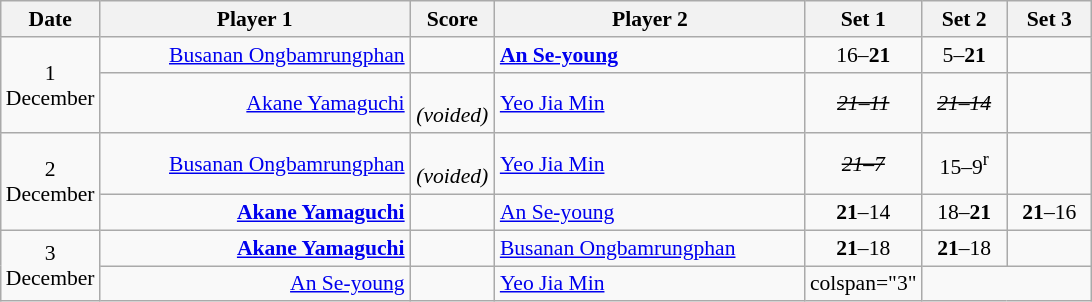<table class="wikitable" style="font-size:90%; text-align:center">
<tr>
<th width="50">Date</th>
<th width="200">Player 1</th>
<th width="50">Score</th>
<th width="200">Player 2</th>
<th width="50">Set 1</th>
<th width="50">Set 2</th>
<th width="50">Set 3</th>
</tr>
<tr>
<td rowspan=2>1 December</td>
<td align="right"><a href='#'>Busanan Ongbamrungphan</a> </td>
<td></td>
<td align="left"><strong> <a href='#'>An Se-young</a></strong></td>
<td>16–<strong>21</strong></td>
<td>5–<strong>21</strong></td>
<td></td>
</tr>
<tr>
<td align="right"><a href='#'>Akane Yamaguchi</a> </td>
<td><br><em>(voided)</em></td>
<td align="left"> <a href='#'>Yeo Jia Min</a></td>
<td><s><em>21–11</em></s></td>
<td><s><em>21–14</em></s></td>
<td></td>
</tr>
<tr>
<td rowspan=2>2 December</td>
<td align="right"><a href='#'>Busanan Ongbamrungphan</a> </td>
<td><br><em>(voided)</em></td>
<td align="left"> <a href='#'>Yeo Jia Min</a></td>
<td><s><em>21–7</em></s></td>
<td>15–9<sup>r</sup></td>
<td></td>
</tr>
<tr>
<td align="right"><strong><a href='#'>Akane Yamaguchi</a> </strong></td>
<td></td>
<td align="left"> <a href='#'>An Se-young</a></td>
<td><strong>21</strong>–14</td>
<td>18–<strong>21</strong></td>
<td><strong>21</strong>–16</td>
</tr>
<tr>
<td rowspan=2>3 December</td>
<td align="right"><strong><a href='#'>Akane Yamaguchi</a> </strong></td>
<td></td>
<td align="left"> <a href='#'>Busanan Ongbamrungphan</a></td>
<td><strong>21</strong>–18</td>
<td><strong>21</strong>–18</td>
<td></td>
</tr>
<tr>
<td align="right"><a href='#'>An Se-young</a> </td>
<td></td>
<td align="left"> <a href='#'>Yeo Jia Min</a></td>
<td>colspan="3" </td>
</tr>
</table>
